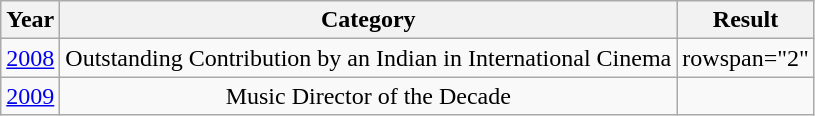<table class="wikitable">
<tr>
<th>Year</th>
<th>Category</th>
<th>Result</th>
</tr>
<tr>
<td style="text-align:center;"><a href='#'>2008</a></td>
<td style="text-align:center;">Outstanding Contribution by an Indian in International Cinema</td>
<td>rowspan="2" </td>
</tr>
<tr>
<td style="text-align:center;"><a href='#'>2009</a></td>
<td style="text-align:center;">Music Director of the Decade<br></td>
</tr>
</table>
